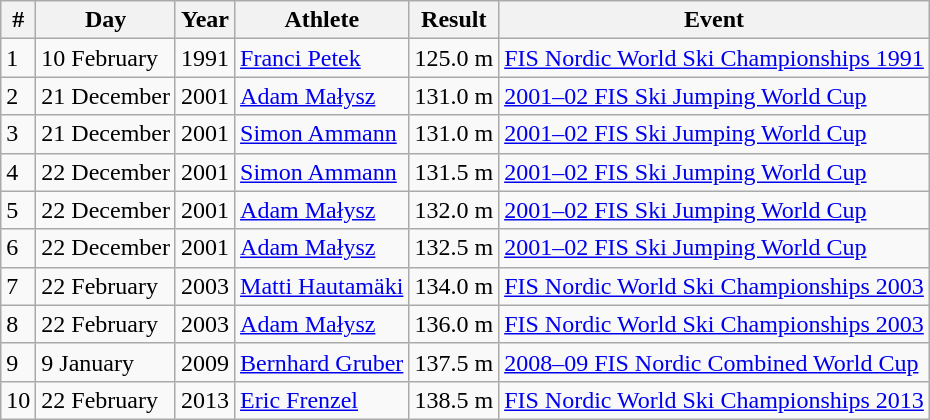<table class="wikitable sortable">
<tr>
<th>#</th>
<th>Day</th>
<th>Year</th>
<th>Athlete</th>
<th>Result</th>
<th>Event</th>
</tr>
<tr>
<td>1</td>
<td>10 February</td>
<td>1991</td>
<td> <a href='#'>Franci Petek</a></td>
<td>125.0 m</td>
<td><a href='#'>FIS Nordic World Ski Championships 1991</a></td>
</tr>
<tr>
<td>2</td>
<td>21 December</td>
<td>2001</td>
<td> <a href='#'>Adam Małysz</a></td>
<td>131.0 m</td>
<td><a href='#'>2001–02 FIS Ski Jumping World Cup</a></td>
</tr>
<tr>
<td>3</td>
<td>21 December</td>
<td>2001</td>
<td> <a href='#'>Simon Ammann</a></td>
<td>131.0 m</td>
<td><a href='#'>2001–02 FIS Ski Jumping World Cup</a></td>
</tr>
<tr>
<td>4</td>
<td>22 December</td>
<td>2001</td>
<td> <a href='#'>Simon Ammann</a></td>
<td>131.5 m</td>
<td><a href='#'>2001–02 FIS Ski Jumping World Cup</a></td>
</tr>
<tr>
<td>5</td>
<td>22 December</td>
<td>2001</td>
<td> <a href='#'>Adam Małysz</a></td>
<td>132.0 m</td>
<td><a href='#'>2001–02 FIS Ski Jumping World Cup</a></td>
</tr>
<tr>
<td>6</td>
<td>22 December</td>
<td>2001</td>
<td> <a href='#'>Adam Małysz</a></td>
<td>132.5 m</td>
<td><a href='#'>2001–02 FIS Ski Jumping World Cup</a></td>
</tr>
<tr>
<td>7</td>
<td>22 February</td>
<td>2003</td>
<td> <a href='#'>Matti Hautamäki</a></td>
<td>134.0 m</td>
<td><a href='#'>FIS Nordic World Ski Championships 2003</a></td>
</tr>
<tr>
<td>8</td>
<td>22 February</td>
<td>2003</td>
<td> <a href='#'>Adam Małysz</a></td>
<td>136.0 m</td>
<td><a href='#'>FIS Nordic World Ski Championships 2003</a></td>
</tr>
<tr>
<td>9</td>
<td>9 January</td>
<td>2009</td>
<td> <a href='#'>Bernhard Gruber</a></td>
<td>137.5 m</td>
<td><a href='#'>2008–09 FIS Nordic Combined World Cup</a></td>
</tr>
<tr>
<td>10</td>
<td>22 February</td>
<td>2013</td>
<td> <a href='#'>Eric Frenzel</a></td>
<td>138.5 m</td>
<td><a href='#'>FIS Nordic World Ski Championships 2013</a></td>
</tr>
</table>
